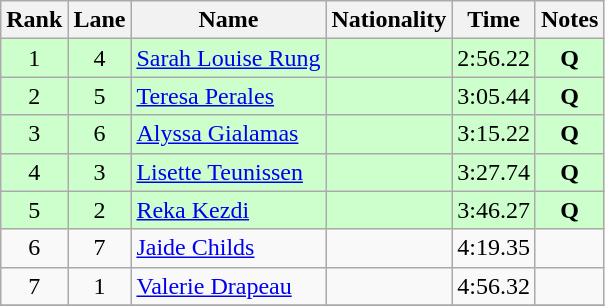<table class="wikitable">
<tr>
<th>Rank</th>
<th>Lane</th>
<th>Name</th>
<th>Nationality</th>
<th>Time</th>
<th>Notes</th>
</tr>
<tr bgcolor=ccffcc>
<td align=center>1</td>
<td align=center>4</td>
<td><a href='#'>Sarah Louise Rung</a></td>
<td></td>
<td align=center>2:56.22</td>
<td align=center><strong>Q</strong></td>
</tr>
<tr bgcolor=ccffcc>
<td align=center>2</td>
<td align=center>5</td>
<td><a href='#'>Teresa Perales</a></td>
<td></td>
<td align=center>3:05.44</td>
<td align=center><strong>Q</strong></td>
</tr>
<tr bgcolor=ccffcc>
<td align=center>3</td>
<td align=center>6</td>
<td><a href='#'>Alyssa Gialamas</a></td>
<td></td>
<td align=center>3:15.22</td>
<td align=center><strong>Q</strong></td>
</tr>
<tr bgcolor=ccffcc>
<td align=center>4</td>
<td align=center>3</td>
<td><a href='#'>Lisette Teunissen</a></td>
<td></td>
<td align=center>3:27.74</td>
<td align=center><strong>Q</strong></td>
</tr>
<tr bgcolor=ccffcc>
<td align=center>5</td>
<td align=center>2</td>
<td><a href='#'>Reka Kezdi</a></td>
<td></td>
<td align=center>3:46.27</td>
<td align=center><strong>Q</strong></td>
</tr>
<tr>
<td align=center>6</td>
<td align=center>7</td>
<td><a href='#'>Jaide Childs</a></td>
<td></td>
<td align=center>4:19.35</td>
<td align=center></td>
</tr>
<tr>
<td align=center>7</td>
<td align=center>1</td>
<td><a href='#'>Valerie Drapeau</a></td>
<td></td>
<td align=center>4:56.32</td>
<td align=center></td>
</tr>
<tr>
</tr>
</table>
